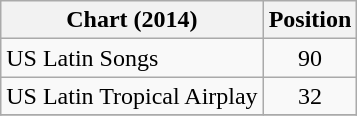<table class="wikitable">
<tr>
<th scope="col">Chart (2014)</th>
<th scope="col">Position</th>
</tr>
<tr>
<td>US Latin Songs</td>
<td style="text-align:center;">90</td>
</tr>
<tr>
<td>US Latin Tropical Airplay</td>
<td style="text-align:center;">32</td>
</tr>
<tr>
</tr>
</table>
